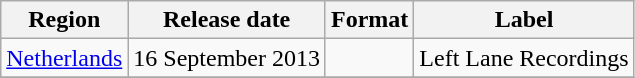<table class="wikitable">
<tr>
<th>Region</th>
<th>Release date</th>
<th>Format</th>
<th>Label</th>
</tr>
<tr>
<td><a href='#'>Netherlands</a></td>
<td>16 September 2013</td>
<td></td>
<td>Left Lane Recordings</td>
</tr>
<tr>
</tr>
</table>
